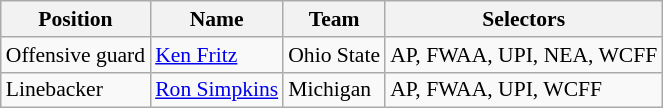<table class="wikitable" style="font-size: 90%">
<tr>
<th>Position</th>
<th>Name</th>
<th>Team</th>
<th>Selectors</th>
</tr>
<tr>
<td>Offensive guard</td>
<td><a href='#'>Ken Fritz</a></td>
<td>Ohio State</td>
<td>AP, FWAA, UPI, NEA, WCFF</td>
</tr>
<tr>
<td>Linebacker</td>
<td><a href='#'>Ron Simpkins</a></td>
<td>Michigan</td>
<td>AP, FWAA, UPI, WCFF</td>
</tr>
</table>
